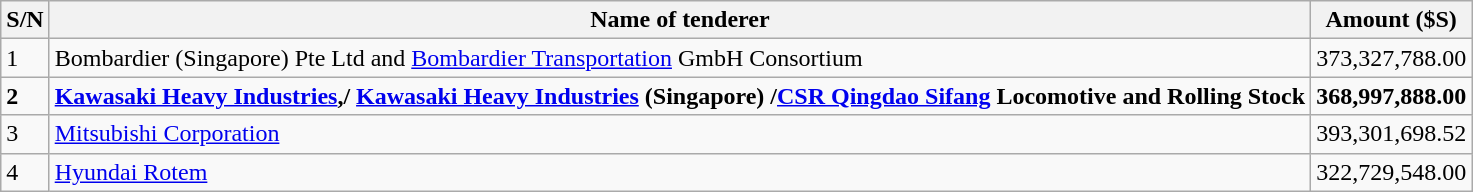<table class="wikitable">
<tr>
<th>S/N</th>
<th>Name of tenderer</th>
<th>Amount ($S)</th>
</tr>
<tr>
<td>1</td>
<td>Bombardier (Singapore) Pte Ltd and <a href='#'>Bombardier Transportation</a> GmbH Consortium</td>
<td>373,327,788.00</td>
</tr>
<tr>
<td><strong>2</strong></td>
<td><strong><a href='#'>Kawasaki Heavy Industries</a>,/ <a href='#'>Kawasaki Heavy Industries</a> (Singapore) /<a href='#'>CSR Qingdao Sifang</a> Locomotive and Rolling Stock</strong></td>
<td><strong>368,997,888.00</strong></td>
</tr>
<tr>
<td>3</td>
<td><a href='#'>Mitsubishi Corporation</a></td>
<td>393,301,698.52</td>
</tr>
<tr>
<td>4</td>
<td><a href='#'>Hyundai Rotem</a></td>
<td>322,729,548.00</td>
</tr>
</table>
